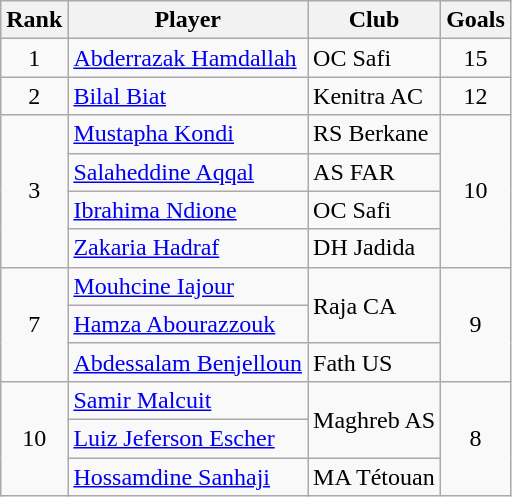<table class="wikitable" style="text-align:center">
<tr>
<th>Rank</th>
<th>Player</th>
<th>Club</th>
<th>Goals</th>
</tr>
<tr>
<td>1</td>
<td align="left"> <a href='#'>Abderrazak Hamdallah</a></td>
<td align="left">OC Safi</td>
<td>15</td>
</tr>
<tr>
<td>2</td>
<td align="left"> <a href='#'>Bilal Biat</a></td>
<td align="left">Kenitra AC</td>
<td>12</td>
</tr>
<tr>
<td rowspan=4>3</td>
<td align="left"> <a href='#'>Mustapha Kondi</a></td>
<td align="left">RS Berkane</td>
<td rowspan=4>10</td>
</tr>
<tr>
<td align="left"> <a href='#'>Salaheddine Aqqal</a></td>
<td align="left">AS FAR</td>
</tr>
<tr>
<td align="left"> <a href='#'>Ibrahima Ndione</a></td>
<td align="left">OC Safi</td>
</tr>
<tr>
<td align="left"> <a href='#'>Zakaria Hadraf</a></td>
<td align="left">DH Jadida</td>
</tr>
<tr>
<td rowspan=3>7</td>
<td align="left"> <a href='#'>Mouhcine Iajour</a></td>
<td align="left" rowspan=2>Raja CA</td>
<td rowspan=3>9</td>
</tr>
<tr>
<td align="left"> <a href='#'>Hamza Abourazzouk</a></td>
</tr>
<tr>
<td align="left"> <a href='#'>Abdessalam Benjelloun</a></td>
<td align="left">Fath US</td>
</tr>
<tr>
<td rowspan=3>10</td>
<td align="left"> <a href='#'>Samir Malcuit</a></td>
<td align="left" rowspan=2>Maghreb AS</td>
<td rowspan=4>8</td>
</tr>
<tr>
<td align="left"> <a href='#'>Luiz Jeferson Escher</a></td>
</tr>
<tr>
<td align="left"> <a href='#'>Hossamdine Sanhaji</a></td>
<td align="left">MA Tétouan</td>
</tr>
</table>
